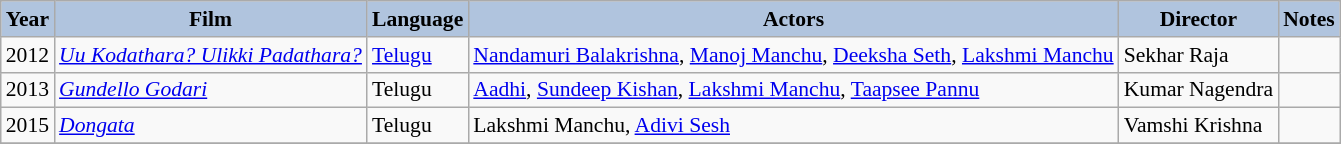<table class="wikitable" style="font-size:90%">
<tr style="text-align:center;">
<th style="text-align:center; background:#b0c4de;">Year</th>
<th style="text-align:center; background:#b0c4de;">Film</th>
<th style="text-align:center; background:#b0c4de;">Language</th>
<th style="text-align:center; background:#b0c4de;">Actors</th>
<th style="text-align:center; background:#b0c4de;">Director</th>
<th style="text-align:center; background:#b0c4de;">Notes</th>
</tr>
<tr>
<td>2012</td>
<td><em><a href='#'>Uu Kodathara? Ulikki Padathara?</a></em></td>
<td><a href='#'>Telugu</a></td>
<td><a href='#'>Nandamuri Balakrishna</a>, <a href='#'>Manoj Manchu</a>, <a href='#'>Deeksha Seth</a>, <a href='#'>Lakshmi Manchu</a></td>
<td>Sekhar Raja</td>
<td></td>
</tr>
<tr>
<td>2013</td>
<td><em><a href='#'>Gundello Godari</a></em></td>
<td>Telugu</td>
<td><a href='#'>Aadhi</a>, <a href='#'>Sundeep Kishan</a>, <a href='#'>Lakshmi Manchu</a>, <a href='#'>Taapsee Pannu</a></td>
<td>Kumar Nagendra</td>
<td></td>
</tr>
<tr>
<td>2015</td>
<td><em><a href='#'>Dongata</a></em></td>
<td>Telugu</td>
<td>Lakshmi Manchu, <a href='#'>Adivi Sesh</a></td>
<td>Vamshi Krishna</td>
<td></td>
</tr>
<tr>
</tr>
</table>
